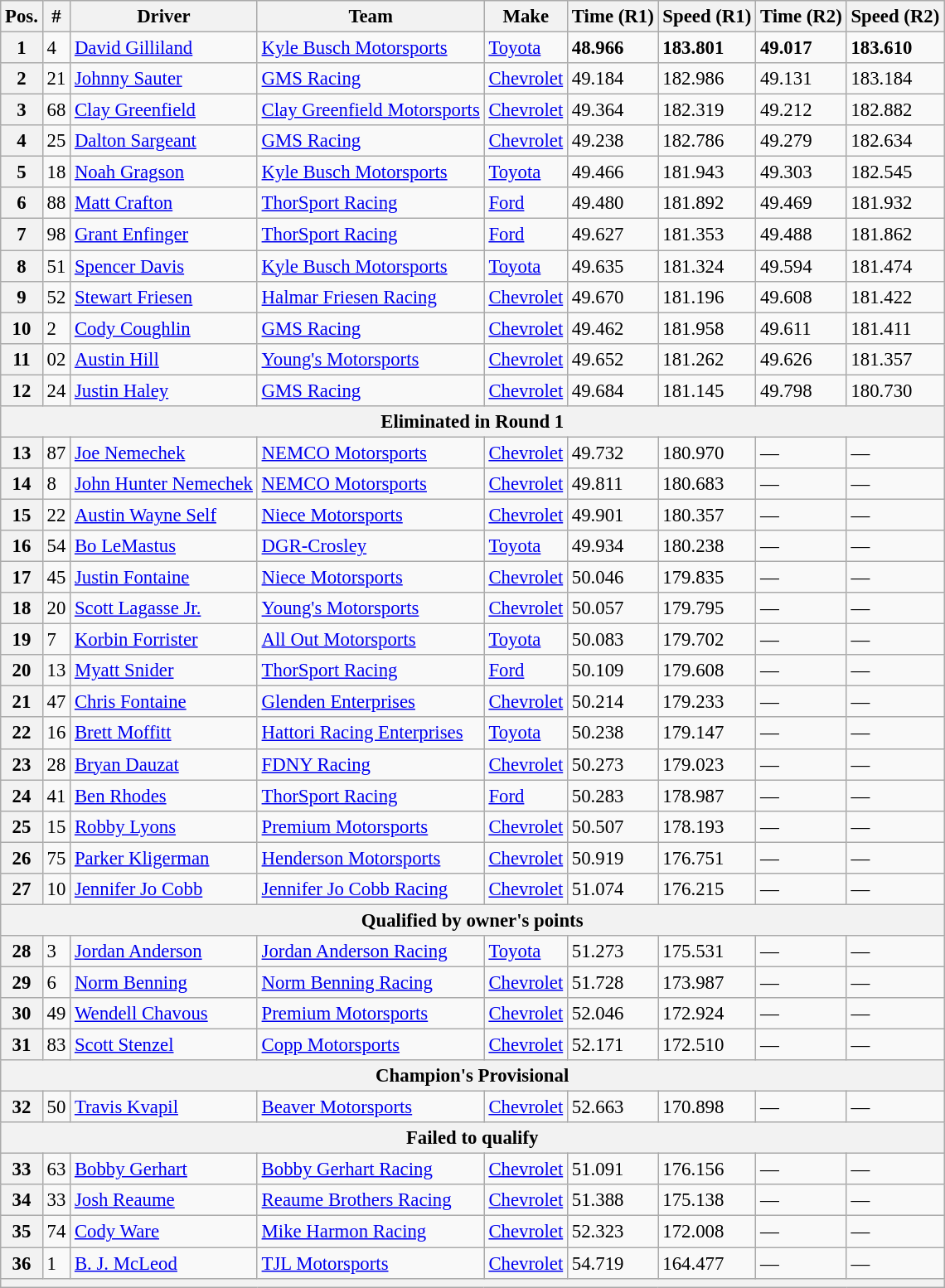<table class="wikitable" style="font-size:95%">
<tr>
<th>Pos.</th>
<th>#</th>
<th>Driver</th>
<th>Team</th>
<th>Make</th>
<th>Time (R1)</th>
<th>Speed (R1)</th>
<th>Time (R2)</th>
<th>Speed (R2)</th>
</tr>
<tr>
<th>1</th>
<td>4</td>
<td><a href='#'>David Gilliland</a></td>
<td><a href='#'>Kyle Busch Motorsports</a></td>
<td><a href='#'>Toyota</a></td>
<td><strong>48.966</strong></td>
<td><strong>183.801</strong></td>
<td><strong>49.017</strong></td>
<td><strong>183.610</strong></td>
</tr>
<tr>
<th>2</th>
<td>21</td>
<td><a href='#'>Johnny Sauter</a></td>
<td><a href='#'>GMS Racing</a></td>
<td><a href='#'>Chevrolet</a></td>
<td>49.184</td>
<td>182.986</td>
<td>49.131</td>
<td>183.184</td>
</tr>
<tr>
<th>3</th>
<td>68</td>
<td><a href='#'>Clay Greenfield</a></td>
<td><a href='#'>Clay Greenfield Motorsports</a></td>
<td><a href='#'>Chevrolet</a></td>
<td>49.364</td>
<td>182.319</td>
<td>49.212</td>
<td>182.882</td>
</tr>
<tr>
<th>4</th>
<td>25</td>
<td><a href='#'>Dalton Sargeant</a></td>
<td><a href='#'>GMS Racing</a></td>
<td><a href='#'>Chevrolet</a></td>
<td>49.238</td>
<td>182.786</td>
<td>49.279</td>
<td>182.634</td>
</tr>
<tr>
<th>5</th>
<td>18</td>
<td><a href='#'>Noah Gragson</a></td>
<td><a href='#'>Kyle Busch Motorsports</a></td>
<td><a href='#'>Toyota</a></td>
<td>49.466</td>
<td>181.943</td>
<td>49.303</td>
<td>182.545</td>
</tr>
<tr>
<th>6</th>
<td>88</td>
<td><a href='#'>Matt Crafton</a></td>
<td><a href='#'>ThorSport Racing</a></td>
<td><a href='#'>Ford</a></td>
<td>49.480</td>
<td>181.892</td>
<td>49.469</td>
<td>181.932</td>
</tr>
<tr>
<th>7</th>
<td>98</td>
<td><a href='#'>Grant Enfinger</a></td>
<td><a href='#'>ThorSport Racing</a></td>
<td><a href='#'>Ford</a></td>
<td>49.627</td>
<td>181.353</td>
<td>49.488</td>
<td>181.862</td>
</tr>
<tr>
<th>8</th>
<td>51</td>
<td><a href='#'>Spencer Davis</a></td>
<td><a href='#'>Kyle Busch Motorsports</a></td>
<td><a href='#'>Toyota</a></td>
<td>49.635</td>
<td>181.324</td>
<td>49.594</td>
<td>181.474</td>
</tr>
<tr>
<th>9</th>
<td>52</td>
<td><a href='#'>Stewart Friesen</a></td>
<td><a href='#'>Halmar Friesen Racing</a></td>
<td><a href='#'>Chevrolet</a></td>
<td>49.670</td>
<td>181.196</td>
<td>49.608</td>
<td>181.422</td>
</tr>
<tr>
<th>10</th>
<td>2</td>
<td><a href='#'>Cody Coughlin</a></td>
<td><a href='#'>GMS Racing</a></td>
<td><a href='#'>Chevrolet</a></td>
<td>49.462</td>
<td>181.958</td>
<td>49.611</td>
<td>181.411</td>
</tr>
<tr>
<th>11</th>
<td>02</td>
<td><a href='#'>Austin Hill</a></td>
<td><a href='#'>Young's Motorsports</a></td>
<td><a href='#'>Chevrolet</a></td>
<td>49.652</td>
<td>181.262</td>
<td>49.626</td>
<td>181.357</td>
</tr>
<tr>
<th>12</th>
<td>24</td>
<td><a href='#'>Justin Haley</a></td>
<td><a href='#'>GMS Racing</a></td>
<td><a href='#'>Chevrolet</a></td>
<td>49.684</td>
<td>181.145</td>
<td>49.798</td>
<td>180.730</td>
</tr>
<tr>
<th colspan="9">Eliminated in Round 1</th>
</tr>
<tr>
<th>13</th>
<td>87</td>
<td><a href='#'>Joe Nemechek</a></td>
<td><a href='#'>NEMCO Motorsports</a></td>
<td><a href='#'>Chevrolet</a></td>
<td>49.732</td>
<td>180.970</td>
<td>—</td>
<td>—</td>
</tr>
<tr>
<th>14</th>
<td>8</td>
<td><a href='#'>John Hunter Nemechek</a></td>
<td><a href='#'>NEMCO Motorsports</a></td>
<td><a href='#'>Chevrolet</a></td>
<td>49.811</td>
<td>180.683</td>
<td>—</td>
<td>—</td>
</tr>
<tr>
<th>15</th>
<td>22</td>
<td><a href='#'>Austin Wayne Self</a></td>
<td><a href='#'>Niece Motorsports</a></td>
<td><a href='#'>Chevrolet</a></td>
<td>49.901</td>
<td>180.357</td>
<td>—</td>
<td>—</td>
</tr>
<tr>
<th>16</th>
<td>54</td>
<td><a href='#'>Bo LeMastus</a></td>
<td><a href='#'>DGR-Crosley</a></td>
<td><a href='#'>Toyota</a></td>
<td>49.934</td>
<td>180.238</td>
<td>—</td>
<td>—</td>
</tr>
<tr>
<th>17</th>
<td>45</td>
<td><a href='#'>Justin Fontaine</a></td>
<td><a href='#'>Niece Motorsports</a></td>
<td><a href='#'>Chevrolet</a></td>
<td>50.046</td>
<td>179.835</td>
<td>—</td>
<td>—</td>
</tr>
<tr>
<th>18</th>
<td>20</td>
<td><a href='#'>Scott Lagasse Jr.</a></td>
<td><a href='#'>Young's Motorsports</a></td>
<td><a href='#'>Chevrolet</a></td>
<td>50.057</td>
<td>179.795</td>
<td>—</td>
<td>—</td>
</tr>
<tr>
<th>19</th>
<td>7</td>
<td><a href='#'>Korbin Forrister</a></td>
<td><a href='#'>All Out Motorsports</a></td>
<td><a href='#'>Toyota</a></td>
<td>50.083</td>
<td>179.702</td>
<td>—</td>
<td>—</td>
</tr>
<tr>
<th>20</th>
<td>13</td>
<td><a href='#'>Myatt Snider</a></td>
<td><a href='#'>ThorSport Racing</a></td>
<td><a href='#'>Ford</a></td>
<td>50.109</td>
<td>179.608</td>
<td>—</td>
<td>—</td>
</tr>
<tr>
<th>21</th>
<td>47</td>
<td><a href='#'>Chris Fontaine</a></td>
<td><a href='#'>Glenden Enterprises</a></td>
<td><a href='#'>Chevrolet</a></td>
<td>50.214</td>
<td>179.233</td>
<td>—</td>
<td>—</td>
</tr>
<tr>
<th>22</th>
<td>16</td>
<td><a href='#'>Brett Moffitt</a></td>
<td><a href='#'>Hattori Racing Enterprises</a></td>
<td><a href='#'>Toyota</a></td>
<td>50.238</td>
<td>179.147</td>
<td>—</td>
<td>—</td>
</tr>
<tr>
<th>23</th>
<td>28</td>
<td><a href='#'>Bryan Dauzat</a></td>
<td><a href='#'>FDNY Racing</a></td>
<td><a href='#'>Chevrolet</a></td>
<td>50.273</td>
<td>179.023</td>
<td>—</td>
<td>—</td>
</tr>
<tr>
<th>24</th>
<td>41</td>
<td><a href='#'>Ben Rhodes</a></td>
<td><a href='#'>ThorSport Racing</a></td>
<td><a href='#'>Ford</a></td>
<td>50.283</td>
<td>178.987</td>
<td>—</td>
<td>—</td>
</tr>
<tr>
<th>25</th>
<td>15</td>
<td><a href='#'>Robby Lyons</a></td>
<td><a href='#'>Premium Motorsports</a></td>
<td><a href='#'>Chevrolet</a></td>
<td>50.507</td>
<td>178.193</td>
<td>—</td>
<td>—</td>
</tr>
<tr>
<th>26</th>
<td>75</td>
<td><a href='#'>Parker Kligerman</a></td>
<td><a href='#'>Henderson Motorsports</a></td>
<td><a href='#'>Chevrolet</a></td>
<td>50.919</td>
<td>176.751</td>
<td>—</td>
<td>—</td>
</tr>
<tr>
<th>27</th>
<td>10</td>
<td><a href='#'>Jennifer Jo Cobb</a></td>
<td><a href='#'>Jennifer Jo Cobb Racing</a></td>
<td><a href='#'>Chevrolet</a></td>
<td>51.074</td>
<td>176.215</td>
<td>—</td>
<td>—</td>
</tr>
<tr>
<th colspan="9">Qualified by owner's points</th>
</tr>
<tr>
<th>28</th>
<td>3</td>
<td><a href='#'>Jordan Anderson</a></td>
<td><a href='#'>Jordan Anderson Racing</a></td>
<td><a href='#'>Toyota</a></td>
<td>51.273</td>
<td>175.531</td>
<td>—</td>
<td>—</td>
</tr>
<tr>
<th>29</th>
<td>6</td>
<td><a href='#'>Norm Benning</a></td>
<td><a href='#'>Norm Benning Racing</a></td>
<td><a href='#'>Chevrolet</a></td>
<td>51.728</td>
<td>173.987</td>
<td>—</td>
<td>—</td>
</tr>
<tr>
<th>30</th>
<td>49</td>
<td><a href='#'>Wendell Chavous</a></td>
<td><a href='#'>Premium Motorsports</a></td>
<td><a href='#'>Chevrolet</a></td>
<td>52.046</td>
<td>172.924</td>
<td>—</td>
<td>—</td>
</tr>
<tr>
<th>31</th>
<td>83</td>
<td><a href='#'>Scott Stenzel</a></td>
<td><a href='#'>Copp Motorsports</a></td>
<td><a href='#'>Chevrolet</a></td>
<td>52.171</td>
<td>172.510</td>
<td>—</td>
<td>—</td>
</tr>
<tr>
<th colspan="9">Champion's Provisional</th>
</tr>
<tr>
<th>32</th>
<td>50</td>
<td><a href='#'>Travis Kvapil</a></td>
<td><a href='#'>Beaver Motorsports</a></td>
<td><a href='#'>Chevrolet</a></td>
<td>52.663</td>
<td>170.898</td>
<td>—</td>
<td>—</td>
</tr>
<tr>
<th colspan="9">Failed to qualify</th>
</tr>
<tr>
<th>33</th>
<td>63</td>
<td><a href='#'>Bobby Gerhart</a></td>
<td><a href='#'>Bobby Gerhart Racing</a></td>
<td><a href='#'>Chevrolet</a></td>
<td>51.091</td>
<td>176.156</td>
<td>—</td>
<td>—</td>
</tr>
<tr>
<th>34</th>
<td>33</td>
<td><a href='#'>Josh Reaume</a></td>
<td><a href='#'>Reaume Brothers Racing</a></td>
<td><a href='#'>Chevrolet</a></td>
<td>51.388</td>
<td>175.138</td>
<td>—</td>
<td>—</td>
</tr>
<tr>
<th>35</th>
<td>74</td>
<td><a href='#'>Cody Ware</a></td>
<td><a href='#'>Mike Harmon Racing</a></td>
<td><a href='#'>Chevrolet</a></td>
<td>52.323</td>
<td>172.008</td>
<td>—</td>
<td>—</td>
</tr>
<tr>
<th>36</th>
<td>1</td>
<td><a href='#'>B. J. McLeod</a></td>
<td><a href='#'>TJL Motorsports</a></td>
<td><a href='#'>Chevrolet</a></td>
<td>54.719</td>
<td>164.477</td>
<td>—</td>
<td>—</td>
</tr>
<tr>
<th colspan="9"></th>
</tr>
</table>
